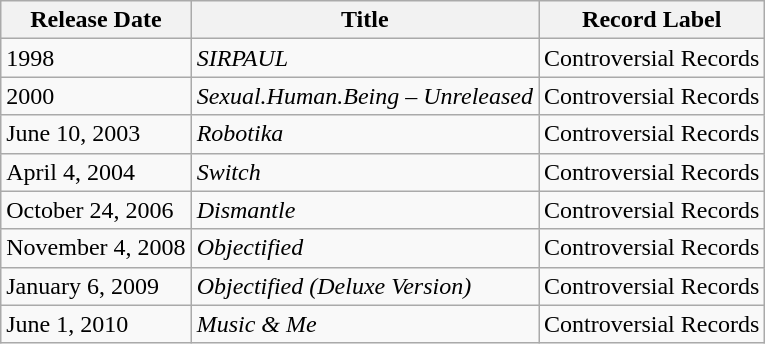<table class="wikitable">
<tr>
<th>Release Date</th>
<th>Title</th>
<th>Record Label</th>
</tr>
<tr>
<td>1998</td>
<td><em>SIRPAUL</em></td>
<td>Controversial Records</td>
</tr>
<tr>
<td>2000</td>
<td><em>Sexual.Human.Being – Unreleased</em></td>
<td>Controversial Records</td>
</tr>
<tr>
<td>June 10, 2003</td>
<td><em>Robotika</em></td>
<td>Controversial Records</td>
</tr>
<tr>
<td>April 4, 2004</td>
<td><em>Switch</em></td>
<td>Controversial Records</td>
</tr>
<tr>
<td>October 24, 2006</td>
<td><em>Dismantle</em></td>
<td>Controversial Records</td>
</tr>
<tr>
<td>November 4, 2008</td>
<td><em>Objectified</em></td>
<td>Controversial Records</td>
</tr>
<tr>
<td>January 6, 2009</td>
<td><em>Objectified (Deluxe Version)</em></td>
<td>Controversial Records</td>
</tr>
<tr>
<td>June 1, 2010</td>
<td><em>Music & Me</em></td>
<td>Controversial Records</td>
</tr>
</table>
